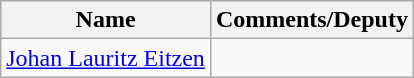<table class="wikitable">
<tr>
<th>Name</th>
<th>Comments/Deputy</th>
</tr>
<tr>
<td><a href='#'>Johan Lauritz Eitzen</a></td>
<td></td>
</tr>
</table>
